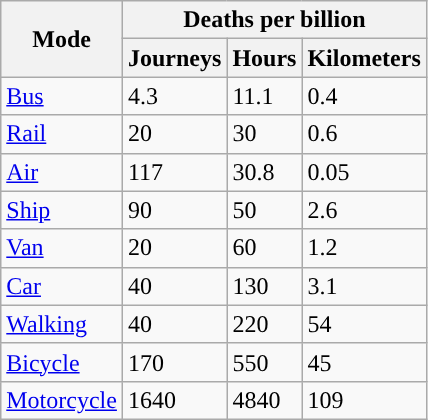<table class="wikitable sortable">
<tr>
<th rowspan=2>Mode</th>
<th colspan=3>Deaths per billion</th>
</tr>
<tr>
<th>Journeys</th>
<th>Hours</th>
<th>Kilometers</th>
</tr>
<tr>
<td><a href='#'>Bus</a></td>
<td>4.3</td>
<td>11.1</td>
<td>0.4</td>
</tr>
<tr>
<td><a href='#'>Rail</a></td>
<td>20</td>
<td>30</td>
<td>0.6</td>
</tr>
<tr>
<td><a href='#'>Air</a></td>
<td>117</td>
<td>30.8</td>
<td>0.05</td>
</tr>
<tr>
<td><a href='#'>Ship</a></td>
<td>90</td>
<td>50</td>
<td>2.6</td>
</tr>
<tr>
<td><a href='#'>Van</a></td>
<td>20</td>
<td>60</td>
<td>1.2</td>
</tr>
<tr>
<td><a href='#'>Car</a></td>
<td>40</td>
<td>130</td>
<td>3.1</td>
</tr>
<tr>
<td><a href='#'>Walking</a></td>
<td>40</td>
<td>220</td>
<td>54</td>
</tr>
<tr>
<td><a href='#'>Bicycle</a></td>
<td>170</td>
<td>550</td>
<td>45</td>
</tr>
<tr>
<td><a href='#'>Motorcycle</a></td>
<td>1640</td>
<td>4840</td>
<td>109</td>
</tr>
</table>
